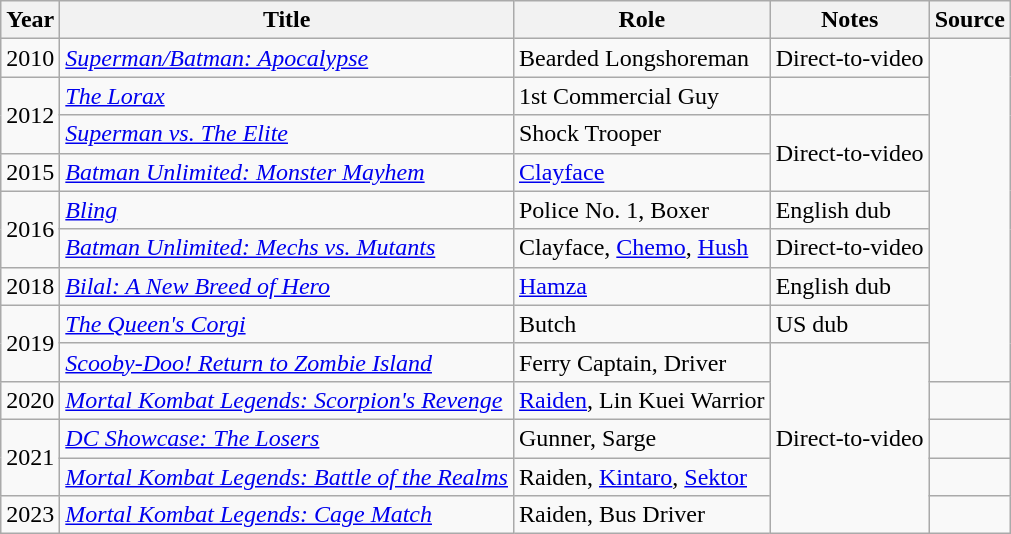<table class="wikitable sortable">
<tr>
<th>Year</th>
<th>Title</th>
<th>Role</th>
<th>Notes</th>
<th>Source</th>
</tr>
<tr>
<td>2010</td>
<td><em><a href='#'>Superman/Batman: Apocalypse</a></em></td>
<td>Bearded Longshoreman</td>
<td>Direct-to-video</td>
<td rowspan="9"></td>
</tr>
<tr>
<td rowspan = "2">2012</td>
<td><em><a href='#'>The Lorax</a></em></td>
<td>1st Commercial Guy</td>
<td></td>
</tr>
<tr>
<td><em><a href='#'>Superman vs. The Elite</a></em></td>
<td>Shock Trooper</td>
<td rowspan="2">Direct-to-video</td>
</tr>
<tr>
<td>2015</td>
<td><em><a href='#'>Batman Unlimited: Monster Mayhem</a></em></td>
<td><a href='#'>Clayface</a></td>
</tr>
<tr>
<td rowspan = "2">2016</td>
<td><em><a href='#'>Bling</a></em></td>
<td>Police No. 1, Boxer</td>
<td>English dub</td>
</tr>
<tr>
<td><em><a href='#'>Batman Unlimited: Mechs vs. Mutants</a></em></td>
<td>Clayface, <a href='#'>Chemo</a>, <a href='#'>Hush</a></td>
<td>Direct-to-video</td>
</tr>
<tr>
<td>2018</td>
<td><em><a href='#'>Bilal: A New Breed of Hero</a></em></td>
<td><a href='#'>Hamza</a></td>
<td>English dub</td>
</tr>
<tr>
<td rowspan = "2">2019</td>
<td><em><a href='#'>The Queen's Corgi</a></em></td>
<td>Butch</td>
<td>US dub</td>
</tr>
<tr>
<td><em><a href='#'>Scooby-Doo! Return to Zombie Island</a></em></td>
<td>Ferry Captain, Driver</td>
<td rowspan="5">Direct-to-video</td>
</tr>
<tr>
<td>2020</td>
<td><em><a href='#'>Mortal Kombat Legends: Scorpion's Revenge</a></em></td>
<td><a href='#'>Raiden</a>, Lin Kuei Warrior</td>
<td></td>
</tr>
<tr>
<td rowspan="2">2021</td>
<td><em><a href='#'>DC Showcase: The Losers</a></em></td>
<td>Gunner, Sarge</td>
<td></td>
</tr>
<tr>
<td><em><a href='#'>Mortal Kombat Legends: Battle of the Realms</a></em></td>
<td>Raiden, <a href='#'>Kintaro</a>, <a href='#'>Sektor</a></td>
<td></td>
</tr>
<tr>
<td>2023</td>
<td><em><a href='#'>Mortal Kombat Legends: Cage Match</a></em></td>
<td>Raiden, Bus Driver</td>
<td></td>
</tr>
</table>
